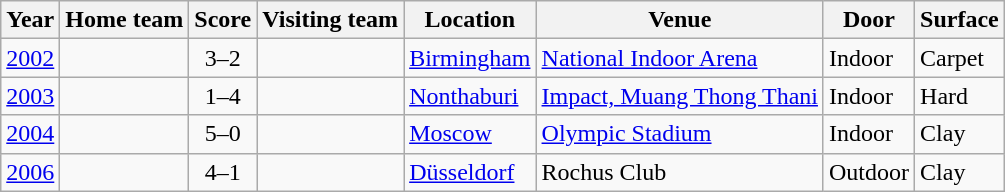<table class="wikitable" style="border:1px solid #aaa;">
<tr>
<th>Year</th>
<th>Home team</th>
<th>Score</th>
<th>Visiting team</th>
<th>Location</th>
<th>Venue</th>
<th>Door</th>
<th>Surface</th>
</tr>
<tr>
<td><a href='#'>2002</a></td>
<td><strong></strong></td>
<td style="text-align:center;">3–2</td>
<td></td>
<td><a href='#'>Birmingham</a></td>
<td><a href='#'>National Indoor Arena</a></td>
<td>Indoor</td>
<td>Carpet</td>
</tr>
<tr>
<td><a href='#'>2003</a></td>
<td></td>
<td style="text-align:center;">1–4</td>
<td><strong></strong></td>
<td><a href='#'>Nonthaburi</a></td>
<td><a href='#'>Impact, Muang Thong Thani</a></td>
<td>Indoor</td>
<td>Hard</td>
</tr>
<tr>
<td><a href='#'>2004</a></td>
<td><strong></strong></td>
<td style="text-align:center;">5–0</td>
<td></td>
<td><a href='#'>Moscow</a></td>
<td><a href='#'>Olympic Stadium</a></td>
<td>Indoor</td>
<td>Clay</td>
</tr>
<tr>
<td><a href='#'>2006</a></td>
<td><strong></strong></td>
<td style="text-align:center;">4–1</td>
<td></td>
<td><a href='#'>Düsseldorf</a></td>
<td>Rochus Club</td>
<td>Outdoor</td>
<td>Clay</td>
</tr>
</table>
